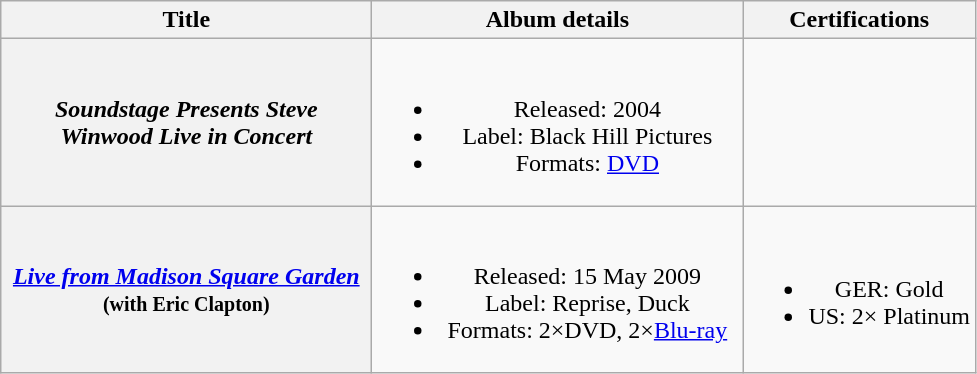<table class="wikitable plainrowheaders" style="text-align:center;">
<tr>
<th scope="col" style="width:15em;">Title</th>
<th scope="col" style="width:15em;">Album details</th>
<th>Certifications</th>
</tr>
<tr>
<th scope="row"><em>Soundstage Presents Steve Winwood Live in Concert</em></th>
<td><br><ul><li>Released: 2004</li><li>Label: Black Hill Pictures</li><li>Formats: <a href='#'>DVD</a></li></ul></td>
<td></td>
</tr>
<tr>
<th scope="row"><em><a href='#'>Live from Madison Square Garden</a></em><br><small>(with Eric Clapton)</small></th>
<td><br><ul><li>Released: 15 May 2009</li><li>Label: Reprise, Duck</li><li>Formats: 2×DVD, 2×<a href='#'>Blu-ray</a></li></ul></td>
<td><br><ul><li>GER: Gold</li><li>US: 2× Platinum</li></ul></td>
</tr>
</table>
